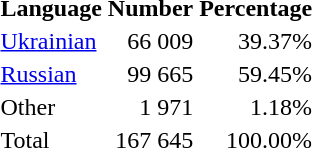<table class="standard">
<tr>
<th>Language</th>
<th>Number</th>
<th>Percentage</th>
</tr>
<tr>
<td><a href='#'>Ukrainian</a></td>
<td align="right">66 009</td>
<td align="right">39.37%</td>
</tr>
<tr>
<td><a href='#'>Russian</a></td>
<td align="right">99 665</td>
<td align="right">59.45%</td>
</tr>
<tr>
<td>Other</td>
<td align="right">1 971</td>
<td align="right">1.18%</td>
</tr>
<tr>
<td>Total</td>
<td align="right">167 645</td>
<td align="right">100.00%</td>
</tr>
</table>
